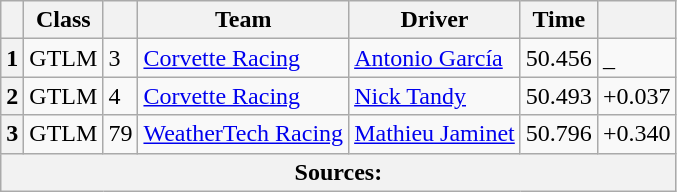<table class="wikitable">
<tr>
<th scope="col"></th>
<th scope="col">Class</th>
<th scope="col"></th>
<th scope="col">Team</th>
<th scope="col">Driver</th>
<th scope="col">Time</th>
<th scope="col"></th>
</tr>
<tr>
<th scope="row">1</th>
<td>GTLM</td>
<td>3</td>
<td><a href='#'>Corvette Racing</a></td>
<td><a href='#'>Antonio García</a></td>
<td>50.456</td>
<td>_</td>
</tr>
<tr>
<th scope="row">2</th>
<td>GTLM</td>
<td>4</td>
<td><a href='#'>Corvette Racing</a></td>
<td><a href='#'>Nick Tandy</a></td>
<td>50.493</td>
<td>+0.037</td>
</tr>
<tr>
<th scope="row">3</th>
<td>GTLM</td>
<td>79</td>
<td><a href='#'>WeatherTech Racing</a></td>
<td><a href='#'>Mathieu Jaminet</a></td>
<td>50.796</td>
<td>+0.340</td>
</tr>
<tr>
<th colspan="7">Sources:</th>
</tr>
</table>
